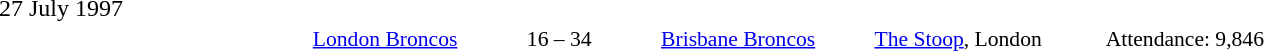<table style="width:70%;" cellspacing="1">
<tr>
<th width=35%></th>
<th width=15%></th>
<th></th>
</tr>
<tr>
<td>27 July 1997</td>
</tr>
<tr style=font-size:90%>
<td align=right><a href='#'>London Broncos</a></td>
<td align=center>16 – 34</td>
<td><a href='#'>Brisbane Broncos</a></td>
<td><a href='#'>The Stoop</a>, London</td>
<td>Attendance: 9,846</td>
</tr>
</table>
